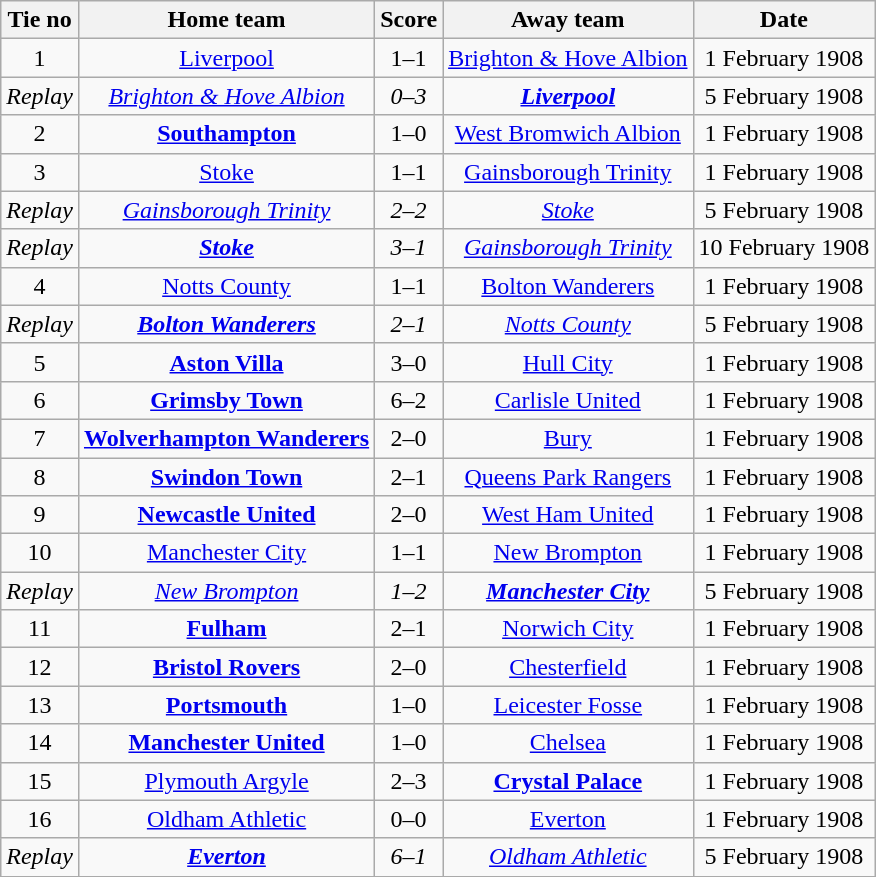<table class="wikitable" style="text-align: center">
<tr>
<th>Tie no</th>
<th>Home team</th>
<th>Score</th>
<th>Away team</th>
<th>Date</th>
</tr>
<tr>
<td>1</td>
<td><a href='#'>Liverpool</a></td>
<td>1–1</td>
<td><a href='#'>Brighton & Hove Albion</a></td>
<td>1 February 1908</td>
</tr>
<tr>
<td><em>Replay</em></td>
<td><em><a href='#'>Brighton & Hove Albion</a></em></td>
<td><em>0–3</em></td>
<td><strong><em><a href='#'>Liverpool</a></em></strong></td>
<td>5 February 1908</td>
</tr>
<tr>
<td>2</td>
<td><strong><a href='#'>Southampton</a></strong></td>
<td>1–0</td>
<td><a href='#'>West Bromwich Albion</a></td>
<td>1 February 1908</td>
</tr>
<tr>
<td>3</td>
<td><a href='#'>Stoke</a></td>
<td>1–1</td>
<td><a href='#'>Gainsborough Trinity</a></td>
<td>1 February 1908</td>
</tr>
<tr>
<td><em>Replay</em></td>
<td><em><a href='#'>Gainsborough Trinity</a></em></td>
<td><em>2–2</em></td>
<td><em><a href='#'>Stoke</a></em></td>
<td>5 February 1908</td>
</tr>
<tr>
<td><em>Replay</em></td>
<td><strong><em><a href='#'>Stoke</a></em></strong></td>
<td><em>3–1</em></td>
<td><em><a href='#'>Gainsborough Trinity</a></em></td>
<td>10 February 1908</td>
</tr>
<tr>
<td>4</td>
<td><a href='#'>Notts County</a></td>
<td>1–1</td>
<td><a href='#'>Bolton Wanderers</a></td>
<td>1 February 1908</td>
</tr>
<tr>
<td><em>Replay</em></td>
<td><strong><em><a href='#'>Bolton Wanderers</a></em></strong></td>
<td><em>2–1</em></td>
<td><em><a href='#'>Notts County</a></em></td>
<td>5 February 1908</td>
</tr>
<tr>
<td>5</td>
<td><strong><a href='#'>Aston Villa</a></strong></td>
<td>3–0</td>
<td><a href='#'>Hull City</a></td>
<td>1 February 1908</td>
</tr>
<tr>
<td>6</td>
<td><strong><a href='#'>Grimsby Town</a></strong></td>
<td>6–2</td>
<td><a href='#'>Carlisle United</a></td>
<td>1 February 1908</td>
</tr>
<tr>
<td>7</td>
<td><strong><a href='#'>Wolverhampton Wanderers</a></strong></td>
<td>2–0</td>
<td><a href='#'>Bury</a></td>
<td>1 February 1908</td>
</tr>
<tr>
<td>8</td>
<td><strong><a href='#'>Swindon Town</a></strong></td>
<td>2–1</td>
<td><a href='#'>Queens Park Rangers</a></td>
<td>1 February 1908</td>
</tr>
<tr>
<td>9</td>
<td><strong><a href='#'>Newcastle United</a></strong></td>
<td>2–0</td>
<td><a href='#'>West Ham United</a></td>
<td>1 February 1908</td>
</tr>
<tr>
<td>10</td>
<td><a href='#'>Manchester City</a></td>
<td>1–1</td>
<td><a href='#'>New Brompton</a></td>
<td>1 February 1908</td>
</tr>
<tr>
<td><em>Replay</em></td>
<td><em><a href='#'>New Brompton</a></em></td>
<td><em>1–2</em></td>
<td><strong><em><a href='#'>Manchester City</a></em></strong></td>
<td>5 February 1908</td>
</tr>
<tr>
<td>11</td>
<td><strong><a href='#'>Fulham</a></strong></td>
<td>2–1</td>
<td><a href='#'>Norwich City</a></td>
<td>1 February 1908</td>
</tr>
<tr>
<td>12</td>
<td><strong><a href='#'>Bristol Rovers</a></strong></td>
<td>2–0</td>
<td><a href='#'>Chesterfield</a></td>
<td>1 February 1908</td>
</tr>
<tr>
<td>13</td>
<td><strong><a href='#'>Portsmouth</a></strong></td>
<td>1–0</td>
<td><a href='#'>Leicester Fosse</a></td>
<td>1 February 1908</td>
</tr>
<tr>
<td>14</td>
<td><strong><a href='#'>Manchester United</a></strong></td>
<td>1–0</td>
<td><a href='#'>Chelsea</a></td>
<td>1 February 1908</td>
</tr>
<tr>
<td>15</td>
<td><a href='#'>Plymouth Argyle</a></td>
<td>2–3</td>
<td><strong><a href='#'>Crystal Palace</a></strong></td>
<td>1 February 1908</td>
</tr>
<tr>
<td>16</td>
<td><a href='#'>Oldham Athletic</a></td>
<td>0–0</td>
<td><a href='#'>Everton</a></td>
<td>1 February 1908</td>
</tr>
<tr>
<td><em>Replay</em></td>
<td><strong><em><a href='#'>Everton</a></em></strong></td>
<td><em>6–1</em></td>
<td><em><a href='#'>Oldham Athletic</a></em></td>
<td>5 February 1908</td>
</tr>
<tr>
</tr>
</table>
